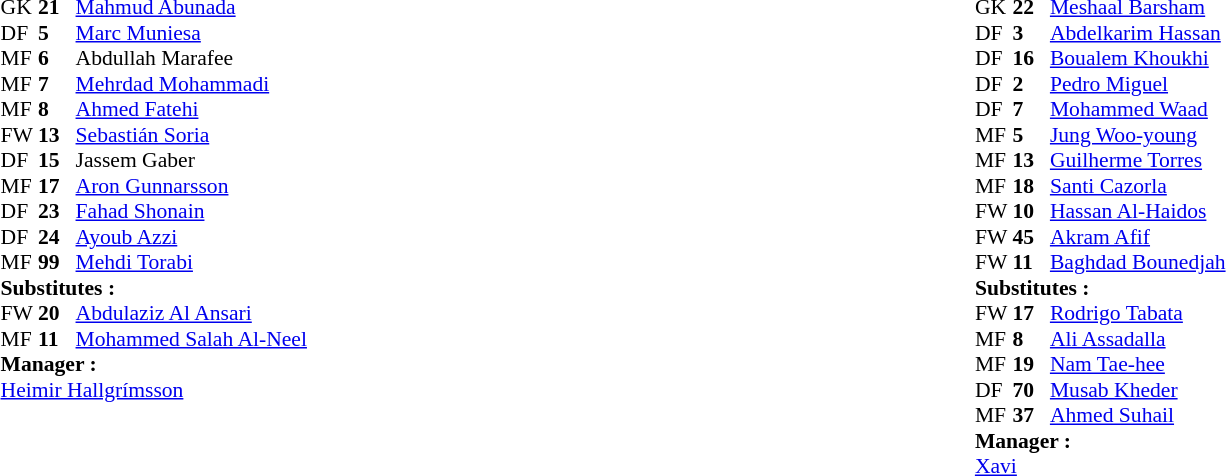<table width="100%">
<tr>
<td valign="top" width="50%"><br><table style="font-size: 90%" cellspacing="0" cellpadding="0" align="center">
<tr>
<th width="25"></th>
<th width="25"></th>
</tr>
<tr>
<td>GK</td>
<td><strong>21</strong></td>
<td> <a href='#'>Mahmud Abunada</a></td>
</tr>
<tr>
<td>DF</td>
<td><strong>5</strong></td>
<td> <a href='#'>Marc Muniesa</a></td>
</tr>
<tr>
<td>MF</td>
<td><strong>6</strong></td>
<td> Abdullah Marafee</td>
</tr>
<tr>
<td>MF</td>
<td><strong>7</strong></td>
<td> <a href='#'>Mehrdad Mohammadi</a></td>
</tr>
<tr>
<td>MF</td>
<td><strong>8</strong></td>
<td> <a href='#'>Ahmed Fatehi</a></td>
</tr>
<tr>
<td>FW</td>
<td><strong>13</strong></td>
<td> <a href='#'>Sebastián Soria</a></td>
</tr>
<tr>
<td>DF</td>
<td><strong>15</strong></td>
<td> Jassem Gaber</td>
<td></td>
</tr>
<tr>
<td>MF</td>
<td><strong>17</strong></td>
<td> <a href='#'>Aron Gunnarsson</a></td>
</tr>
<tr>
<td>DF</td>
<td><strong>23</strong></td>
<td> <a href='#'>Fahad Shonain</a></td>
<td></td>
</tr>
<tr>
<td>DF</td>
<td><strong>24</strong></td>
<td> <a href='#'>Ayoub Azzi</a></td>
<td></td>
</tr>
<tr>
<td>MF</td>
<td><strong>99</strong></td>
<td> <a href='#'>Mehdi Torabi</a></td>
<td></td>
</tr>
<tr>
<td colspan=3><strong>Substitutes : </strong></td>
</tr>
<tr>
<td>FW</td>
<td><strong>20</strong></td>
<td> <a href='#'>Abdulaziz Al Ansari</a></td>
<td></td>
</tr>
<tr>
<td>MF</td>
<td><strong>11</strong></td>
<td> <a href='#'>Mohammed Salah Al-Neel</a></td>
<td></td>
</tr>
<tr>
<td colspan=3><strong>Manager :</strong></td>
</tr>
<tr>
<td colspan=4> <a href='#'>Heimir Hallgrímsson</a></td>
</tr>
</table>
</td>
<td valign="top" width="50%"><br><table style="font-size: 90%" cellspacing="0" cellpadding="0"  align="center">
<tr>
<th width=25></th>
<th width=25></th>
</tr>
<tr>
<td>GK</td>
<td><strong>22</strong></td>
<td> <a href='#'>Meshaal Barsham</a></td>
</tr>
<tr>
<td>DF</td>
<td><strong>3</strong></td>
<td> <a href='#'>Abdelkarim Hassan</a></td>
<td></td>
<td></td>
</tr>
<tr>
<td>DF</td>
<td><strong>16</strong></td>
<td> <a href='#'>Boualem Khoukhi</a></td>
<td></td>
</tr>
<tr>
<td>DF</td>
<td><strong>2</strong></td>
<td> <a href='#'>Pedro Miguel</a></td>
</tr>
<tr>
<td>DF</td>
<td><strong>7</strong></td>
<td> <a href='#'>Mohammed Waad</a></td>
<td></td>
</tr>
<tr>
<td>MF</td>
<td><strong>5</strong></td>
<td> <a href='#'>Jung Woo-young</a></td>
</tr>
<tr>
<td>MF</td>
<td><strong>13</strong></td>
<td> <a href='#'>Guilherme Torres</a></td>
</tr>
<tr>
<td>MF</td>
<td><strong>18</strong></td>
<td> <a href='#'>Santi Cazorla</a></td>
</tr>
<tr>
<td>FW</td>
<td><strong>10</strong></td>
<td> <a href='#'>Hassan Al-Haidos</a></td>
<td></td>
</tr>
<tr>
<td>FW</td>
<td><strong>45</strong></td>
<td> <a href='#'>Akram Afif</a></td>
<td></td>
<td></td>
</tr>
<tr>
<td>FW</td>
<td><strong>11</strong></td>
<td> <a href='#'>Baghdad Bounedjah</a></td>
<td></td>
</tr>
<tr>
<td colspan=3><strong>Substitutes : </strong></td>
</tr>
<tr>
<td>FW</td>
<td><strong>17</strong></td>
<td> <a href='#'>Rodrigo Tabata</a></td>
<td></td>
</tr>
<tr>
<td>MF</td>
<td><strong>8</strong></td>
<td> <a href='#'>Ali Assadalla</a></td>
<td></td>
</tr>
<tr>
<td>MF</td>
<td><strong>19</strong></td>
<td> <a href='#'>Nam Tae-hee</a></td>
<td></td>
</tr>
<tr>
<td>DF</td>
<td><strong>70</strong></td>
<td> <a href='#'>Musab Kheder</a></td>
<td></td>
</tr>
<tr>
<td>MF</td>
<td><strong>37</strong></td>
<td> <a href='#'>Ahmed Suhail</a></td>
<td></td>
</tr>
<tr>
<td colspan=3><strong>Manager :</strong></td>
</tr>
<tr>
<td colspan=4> <a href='#'>Xavi</a></td>
</tr>
</table>
</td>
</tr>
</table>
